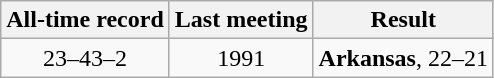<table class="wikitable">
<tr style="text-align:center;">
<th>All-time record</th>
<th>Last meeting</th>
<th>Result</th>
</tr>
<tr style="text-align:center;">
<td>23–43–2</td>
<td>1991</td>
<td><strong>Arkansas</strong>, 22–21</td>
</tr>
</table>
